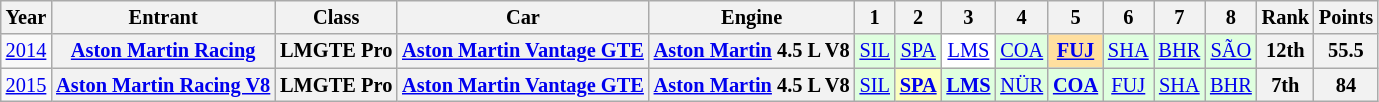<table class="wikitable" style="text-align:center; font-size:85%">
<tr>
<th>Year</th>
<th>Entrant</th>
<th>Class</th>
<th>Car</th>
<th>Engine</th>
<th>1</th>
<th>2</th>
<th>3</th>
<th>4</th>
<th>5</th>
<th>6</th>
<th>7</th>
<th>8</th>
<th>Rank</th>
<th>Points</th>
</tr>
<tr>
<td><a href='#'>2014</a></td>
<th nowrap><a href='#'>Aston Martin Racing</a></th>
<th nowrap>LMGTE Pro</th>
<th nowrap><a href='#'>Aston Martin Vantage GTE</a></th>
<th nowrap><a href='#'>Aston Martin</a> 4.5 L V8</th>
<td style="background:#DFFFDF;"><a href='#'>SIL</a><br></td>
<td style="background:#DFFFDF;"><a href='#'>SPA</a><br></td>
<td style="background:#FFFFFF;"><a href='#'>LMS</a><br></td>
<td style="background:#DFFFDF;"><a href='#'>COA</a><br></td>
<td style="background:#FFDF9F;"><strong><a href='#'>FUJ</a></strong><br></td>
<td style="background:#DFFFDF;"><a href='#'>SHA</a><br></td>
<td style="background:#DFFFDF;"><a href='#'>BHR</a><br></td>
<td style="background:#DFFFDF;"><a href='#'>SÃO</a><br></td>
<th>12th</th>
<th>55.5</th>
</tr>
<tr>
<td><a href='#'>2015</a></td>
<th nowrap><a href='#'>Aston Martin Racing V8</a></th>
<th nowrap>LMGTE Pro</th>
<th nowrap><a href='#'>Aston Martin Vantage GTE</a></th>
<th nowrap><a href='#'>Aston Martin</a> 4.5 L V8</th>
<td style="background:#DFFFDF;"><a href='#'>SIL</a><br></td>
<td style="background:#FBFFBF;"><strong><a href='#'>SPA</a></strong><br></td>
<td style="background:#DFFFDF;"><strong><a href='#'>LMS</a></strong><br></td>
<td style="background:#DFFFDF;"><a href='#'>NÜR</a><br></td>
<td style="background:#DFFFDF;"><strong><a href='#'>COA</a></strong><br></td>
<td style="background:#DFFFDF;"><a href='#'>FUJ</a><br></td>
<td style="background:#DFFFDF;"><a href='#'>SHA</a><br></td>
<td style="background:#DFFFDF;"><a href='#'>BHR</a><br></td>
<th>7th</th>
<th>84</th>
</tr>
</table>
